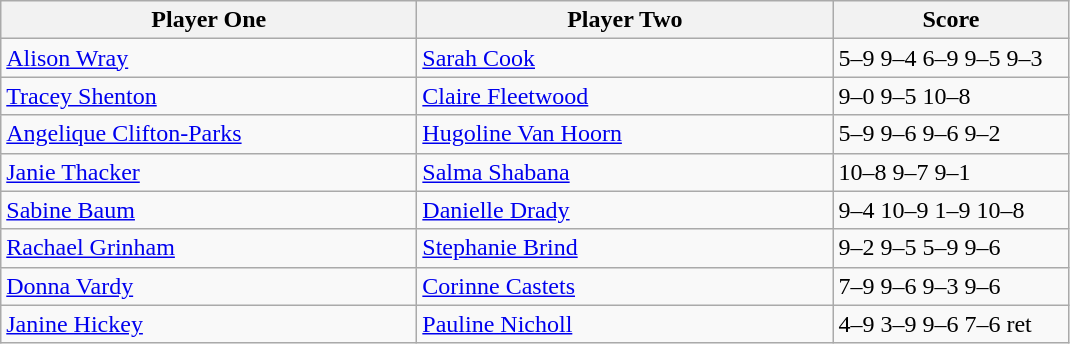<table class="wikitable">
<tr>
<th width=270>Player One</th>
<th width=270>Player Two</th>
<th width=150>Score</th>
</tr>
<tr>
<td> <a href='#'>Alison Wray</a></td>
<td> <a href='#'>Sarah Cook</a></td>
<td>5–9 9–4 6–9 9–5 9–3</td>
</tr>
<tr>
<td> <a href='#'>Tracey Shenton</a></td>
<td> <a href='#'>Claire Fleetwood</a></td>
<td>9–0 9–5 10–8</td>
</tr>
<tr>
<td> <a href='#'>Angelique Clifton-Parks</a></td>
<td> <a href='#'>Hugoline Van Hoorn</a></td>
<td>5–9 9–6 9–6 9–2</td>
</tr>
<tr>
<td> <a href='#'>Janie Thacker</a></td>
<td> <a href='#'>Salma Shabana</a></td>
<td>10–8 9–7 9–1</td>
</tr>
<tr>
<td> <a href='#'>Sabine Baum</a></td>
<td> <a href='#'>Danielle Drady</a></td>
<td>9–4 10–9 1–9 10–8</td>
</tr>
<tr>
<td> <a href='#'>Rachael Grinham</a></td>
<td> <a href='#'>Stephanie Brind</a></td>
<td>9–2 9–5 5–9 9–6</td>
</tr>
<tr>
<td> <a href='#'>Donna Vardy</a></td>
<td> <a href='#'>Corinne Castets</a></td>
<td>7–9 9–6 9–3 9–6</td>
</tr>
<tr>
<td> <a href='#'>Janine Hickey</a></td>
<td> <a href='#'>Pauline Nicholl</a></td>
<td>4–9 3–9 9–6 7–6 ret</td>
</tr>
</table>
